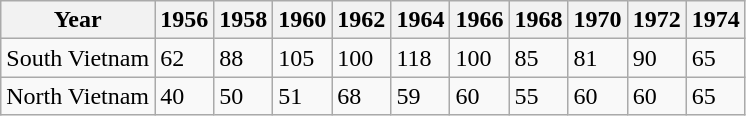<table class="wikitable">
<tr>
<th>Year</th>
<th>1956</th>
<th>1958</th>
<th>1960</th>
<th>1962</th>
<th>1964</th>
<th>1966</th>
<th>1968</th>
<th>1970</th>
<th>1972</th>
<th>1974</th>
</tr>
<tr>
<td>South Vietnam</td>
<td>62</td>
<td>88</td>
<td>105</td>
<td>100</td>
<td>118</td>
<td>100</td>
<td>85</td>
<td>81</td>
<td>90</td>
<td>65</td>
</tr>
<tr>
<td>North Vietnam</td>
<td>40</td>
<td>50</td>
<td>51</td>
<td>68</td>
<td>59</td>
<td>60</td>
<td>55</td>
<td>60</td>
<td>60</td>
<td>65</td>
</tr>
</table>
